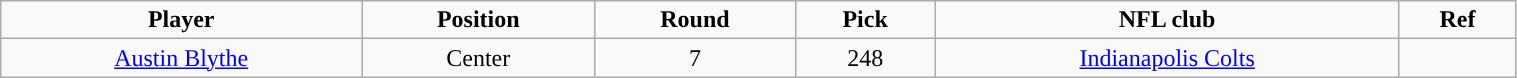<table class="wikitable" width="80%">
<tr align="center">
<td><strong>Player</strong></td>
<td><strong>Position</strong></td>
<td><strong>Round</strong></td>
<td><strong>Pick</strong></td>
<td><strong>NFL club</strong></td>
<td><strong>Ref</strong></td>
</tr>
<tr align="center" bgcolor="">
<td><a href='#'>Austin Blythe</a></td>
<td>Center</td>
<td>7</td>
<td>248</td>
<td><a href='#'>Indianapolis Colts</a></td>
<td></td>
</tr>
</table>
